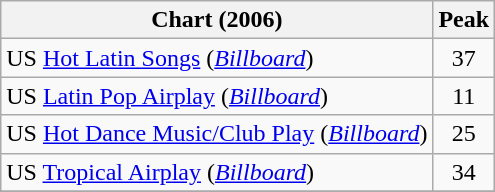<table class="wikitable">
<tr>
<th align="center">Chart (2006)</th>
<th align="center">Peak</th>
</tr>
<tr>
<td align="left">US <a href='#'>Hot Latin Songs</a> (<em><a href='#'>Billboard</a></em>)</td>
<td align="center">37</td>
</tr>
<tr>
<td align="left">US <a href='#'>Latin Pop Airplay</a> (<em><a href='#'>Billboard</a></em>)</td>
<td align="center">11</td>
</tr>
<tr>
<td align="left">US <a href='#'>Hot Dance Music/Club Play</a> (<em><a href='#'>Billboard</a></em>)</td>
<td align="center">25</td>
</tr>
<tr>
<td align="left">US <a href='#'>Tropical Airplay</a> (<em><a href='#'>Billboard</a></em>)</td>
<td align="center">34</td>
</tr>
<tr>
</tr>
</table>
